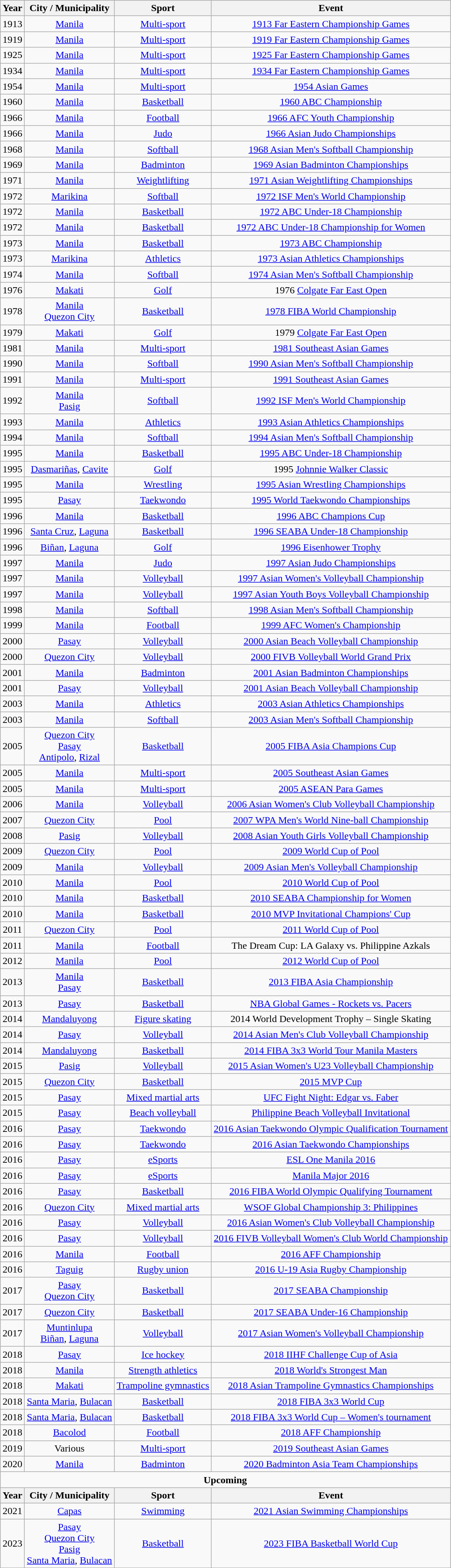<table class="wikitable sortable" style="text-align:center">
<tr>
<th>Year</th>
<th>City / Municipality</th>
<th>Sport</th>
<th>Event</th>
</tr>
<tr>
<td>1913</td>
<td><a href='#'>Manila</a></td>
<td><a href='#'>Multi-sport</a></td>
<td><a href='#'>1913 Far Eastern Championship Games</a></td>
</tr>
<tr>
<td>1919</td>
<td><a href='#'>Manila</a></td>
<td><a href='#'>Multi-sport</a></td>
<td><a href='#'>1919 Far Eastern Championship Games</a></td>
</tr>
<tr>
<td>1925</td>
<td><a href='#'>Manila</a></td>
<td><a href='#'>Multi-sport</a></td>
<td><a href='#'>1925 Far Eastern Championship Games</a></td>
</tr>
<tr>
<td>1934</td>
<td><a href='#'>Manila</a></td>
<td><a href='#'>Multi-sport</a></td>
<td><a href='#'>1934 Far Eastern Championship Games</a></td>
</tr>
<tr>
<td>1954</td>
<td><a href='#'>Manila</a></td>
<td><a href='#'>Multi-sport</a></td>
<td><a href='#'>1954 Asian Games</a></td>
</tr>
<tr>
<td>1960</td>
<td><a href='#'>Manila</a></td>
<td><a href='#'>Basketball</a></td>
<td><a href='#'>1960 ABC Championship</a></td>
</tr>
<tr>
<td>1966</td>
<td><a href='#'>Manila</a></td>
<td><a href='#'>Football</a></td>
<td><a href='#'>1966 AFC Youth Championship</a></td>
</tr>
<tr>
<td>1966</td>
<td><a href='#'>Manila</a></td>
<td><a href='#'>Judo</a></td>
<td><a href='#'>1966 Asian Judo Championships</a></td>
</tr>
<tr>
<td>1968</td>
<td><a href='#'>Manila</a></td>
<td><a href='#'>Softball</a></td>
<td><a href='#'>1968 Asian Men's Softball Championship</a></td>
</tr>
<tr>
<td>1969</td>
<td><a href='#'>Manila</a></td>
<td><a href='#'>Badminton</a></td>
<td><a href='#'>1969 Asian Badminton Championships</a></td>
</tr>
<tr>
<td>1971</td>
<td><a href='#'>Manila</a></td>
<td><a href='#'>Weightlifting</a></td>
<td><a href='#'>1971 Asian Weightlifting Championships</a></td>
</tr>
<tr>
<td>1972</td>
<td><a href='#'>Marikina</a></td>
<td><a href='#'>Softball</a></td>
<td><a href='#'>1972 ISF Men's World Championship</a></td>
</tr>
<tr>
<td>1972</td>
<td><a href='#'>Manila</a></td>
<td><a href='#'>Basketball</a></td>
<td><a href='#'>1972 ABC Under-18 Championship</a></td>
</tr>
<tr>
<td>1972</td>
<td><a href='#'>Manila</a></td>
<td><a href='#'>Basketball</a></td>
<td><a href='#'>1972 ABC Under-18 Championship for Women</a></td>
</tr>
<tr>
<td>1973</td>
<td><a href='#'>Manila</a></td>
<td><a href='#'>Basketball</a></td>
<td><a href='#'>1973 ABC Championship</a></td>
</tr>
<tr>
<td>1973</td>
<td><a href='#'>Marikina</a></td>
<td><a href='#'>Athletics</a></td>
<td><a href='#'>1973 Asian Athletics Championships</a></td>
</tr>
<tr>
<td>1974</td>
<td><a href='#'>Manila</a></td>
<td><a href='#'>Softball</a></td>
<td><a href='#'>1974 Asian Men's Softball Championship</a></td>
</tr>
<tr>
<td>1976</td>
<td><a href='#'>Makati</a></td>
<td><a href='#'>Golf</a></td>
<td>1976 <a href='#'>Colgate Far East Open</a></td>
</tr>
<tr>
<td>1978</td>
<td><a href='#'>Manila</a><br><a href='#'>Quezon City</a></td>
<td><a href='#'>Basketball</a></td>
<td><a href='#'>1978 FIBA World Championship</a></td>
</tr>
<tr>
<td>1979</td>
<td><a href='#'>Makati</a></td>
<td><a href='#'>Golf</a></td>
<td>1979 <a href='#'>Colgate Far East Open</a></td>
</tr>
<tr>
<td>1981</td>
<td><a href='#'>Manila</a></td>
<td><a href='#'>Multi-sport</a></td>
<td><a href='#'>1981 Southeast Asian Games</a></td>
</tr>
<tr>
<td>1990</td>
<td><a href='#'>Manila</a></td>
<td><a href='#'>Softball</a></td>
<td><a href='#'>1990 Asian Men's Softball Championship</a></td>
</tr>
<tr>
<td>1991</td>
<td><a href='#'>Manila</a></td>
<td><a href='#'>Multi-sport</a></td>
<td><a href='#'>1991 Southeast Asian Games</a></td>
</tr>
<tr>
<td>1992</td>
<td><a href='#'>Manila</a><br><a href='#'>Pasig</a></td>
<td><a href='#'>Softball</a></td>
<td><a href='#'>1992 ISF Men's World Championship</a></td>
</tr>
<tr>
<td>1993</td>
<td><a href='#'>Manila</a></td>
<td><a href='#'>Athletics</a></td>
<td><a href='#'>1993 Asian Athletics Championships</a></td>
</tr>
<tr>
<td>1994</td>
<td><a href='#'>Manila</a></td>
<td><a href='#'>Softball</a></td>
<td><a href='#'>1994 Asian Men's Softball Championship</a></td>
</tr>
<tr>
<td>1995</td>
<td><a href='#'>Manila</a></td>
<td><a href='#'>Basketball</a></td>
<td><a href='#'>1995 ABC Under-18 Championship</a></td>
</tr>
<tr>
<td>1995</td>
<td><a href='#'>Dasmariñas</a>, <a href='#'>Cavite</a></td>
<td><a href='#'>Golf</a></td>
<td>1995 <a href='#'>Johnnie Walker Classic</a></td>
</tr>
<tr>
<td>1995</td>
<td><a href='#'>Manila</a></td>
<td><a href='#'>Wrestling</a></td>
<td><a href='#'>1995 Asian Wrestling Championships</a></td>
</tr>
<tr>
<td>1995</td>
<td><a href='#'>Pasay</a></td>
<td><a href='#'>Taekwondo</a></td>
<td><a href='#'>1995 World Taekwondo Championships</a></td>
</tr>
<tr>
<td>1996</td>
<td><a href='#'>Manila</a></td>
<td><a href='#'>Basketball</a></td>
<td><a href='#'>1996 ABC Champions Cup</a></td>
</tr>
<tr>
<td>1996</td>
<td><a href='#'>Santa Cruz</a>, <a href='#'>Laguna</a></td>
<td><a href='#'>Basketball</a></td>
<td><a href='#'>1996 SEABA Under-18 Championship</a></td>
</tr>
<tr>
<td>1996</td>
<td><a href='#'>Biñan</a>, <a href='#'>Laguna</a></td>
<td><a href='#'>Golf</a></td>
<td><a href='#'>1996 Eisenhower Trophy</a></td>
</tr>
<tr>
<td>1997</td>
<td><a href='#'>Manila</a></td>
<td><a href='#'>Judo</a></td>
<td><a href='#'>1997 Asian Judo Championships</a></td>
</tr>
<tr>
<td>1997</td>
<td><a href='#'>Manila</a></td>
<td><a href='#'>Volleyball</a></td>
<td><a href='#'>1997 Asian Women's Volleyball Championship</a></td>
</tr>
<tr>
<td>1997</td>
<td><a href='#'>Manila</a></td>
<td><a href='#'>Volleyball</a></td>
<td><a href='#'>1997 Asian Youth Boys Volleyball Championship</a></td>
</tr>
<tr>
<td>1998</td>
<td><a href='#'>Manila</a></td>
<td><a href='#'>Softball</a></td>
<td><a href='#'>1998 Asian Men's Softball Championship</a></td>
</tr>
<tr>
<td>1999</td>
<td><a href='#'>Manila</a></td>
<td><a href='#'>Football</a></td>
<td><a href='#'>1999 AFC Women's Championship</a></td>
</tr>
<tr>
<td>2000</td>
<td><a href='#'>Pasay</a></td>
<td><a href='#'>Volleyball</a></td>
<td><a href='#'>2000 Asian Beach Volleyball Championship</a></td>
</tr>
<tr>
<td>2000</td>
<td><a href='#'>Quezon City</a></td>
<td><a href='#'>Volleyball</a></td>
<td><a href='#'>2000 FIVB Volleyball World Grand Prix</a></td>
</tr>
<tr>
<td>2001</td>
<td><a href='#'>Manila</a></td>
<td><a href='#'>Badminton</a></td>
<td><a href='#'>2001 Asian Badminton Championships</a></td>
</tr>
<tr>
<td>2001</td>
<td><a href='#'>Pasay</a></td>
<td><a href='#'>Volleyball</a></td>
<td><a href='#'>2001 Asian Beach Volleyball Championship</a></td>
</tr>
<tr>
<td>2003</td>
<td><a href='#'>Manila</a></td>
<td><a href='#'>Athletics</a></td>
<td><a href='#'>2003 Asian Athletics Championships</a></td>
</tr>
<tr>
<td>2003</td>
<td><a href='#'>Manila</a></td>
<td><a href='#'>Softball</a></td>
<td><a href='#'>2003 Asian Men's Softball Championship</a></td>
</tr>
<tr>
<td>2005</td>
<td><a href='#'>Quezon City</a><br><a href='#'>Pasay</a><br><a href='#'>Antipolo</a>, <a href='#'>Rizal</a></td>
<td><a href='#'>Basketball</a></td>
<td><a href='#'>2005 FIBA Asia Champions Cup</a></td>
</tr>
<tr>
<td>2005</td>
<td><a href='#'>Manila</a></td>
<td><a href='#'>Multi-sport</a></td>
<td><a href='#'>2005 Southeast Asian Games</a></td>
</tr>
<tr>
<td>2005</td>
<td><a href='#'>Manila</a></td>
<td><a href='#'>Multi-sport</a></td>
<td><a href='#'>2005 ASEAN Para Games</a></td>
</tr>
<tr>
<td>2006</td>
<td><a href='#'>Manila</a></td>
<td><a href='#'>Volleyball</a></td>
<td><a href='#'>2006 Asian Women's Club Volleyball Championship</a></td>
</tr>
<tr>
<td>2007</td>
<td><a href='#'>Quezon City</a></td>
<td><a href='#'>Pool</a></td>
<td><a href='#'>2007 WPA Men's World Nine-ball Championship</a></td>
</tr>
<tr>
<td>2008</td>
<td><a href='#'>Pasig</a></td>
<td><a href='#'>Volleyball</a></td>
<td><a href='#'>2008 Asian Youth Girls Volleyball Championship</a></td>
</tr>
<tr>
<td>2009</td>
<td><a href='#'>Quezon City</a></td>
<td><a href='#'>Pool</a></td>
<td><a href='#'>2009 World Cup of Pool</a></td>
</tr>
<tr>
<td>2009</td>
<td><a href='#'>Manila</a></td>
<td><a href='#'>Volleyball</a></td>
<td><a href='#'>2009 Asian Men's Volleyball Championship</a></td>
</tr>
<tr>
<td>2010</td>
<td><a href='#'>Manila</a></td>
<td><a href='#'>Pool</a></td>
<td><a href='#'>2010 World Cup of Pool</a></td>
</tr>
<tr>
<td>2010</td>
<td><a href='#'>Manila</a></td>
<td><a href='#'>Basketball</a></td>
<td><a href='#'>2010 SEABA Championship for Women</a></td>
</tr>
<tr>
<td>2010</td>
<td><a href='#'>Manila</a></td>
<td><a href='#'>Basketball</a></td>
<td><a href='#'>2010 MVP Invitational Champions' Cup</a></td>
</tr>
<tr>
<td>2011</td>
<td><a href='#'>Quezon City</a></td>
<td><a href='#'>Pool</a></td>
<td><a href='#'>2011 World Cup of Pool</a></td>
</tr>
<tr>
<td>2011</td>
<td><a href='#'>Manila</a></td>
<td><a href='#'>Football</a></td>
<td>The Dream Cup: LA Galaxy vs. Philippine Azkals</td>
</tr>
<tr>
<td>2012</td>
<td><a href='#'>Manila</a></td>
<td><a href='#'>Pool</a></td>
<td><a href='#'>2012 World Cup of Pool</a></td>
</tr>
<tr>
<td>2013</td>
<td><a href='#'>Manila</a><br><a href='#'>Pasay</a></td>
<td><a href='#'>Basketball</a></td>
<td><a href='#'>2013 FIBA Asia Championship</a></td>
</tr>
<tr>
<td>2013</td>
<td><a href='#'>Pasay</a></td>
<td><a href='#'>Basketball</a></td>
<td><a href='#'>NBA Global Games - Rockets vs. Pacers</a></td>
</tr>
<tr>
<td>2014</td>
<td><a href='#'>Mandaluyong</a></td>
<td><a href='#'>Figure skating</a></td>
<td>2014 World Development Trophy – Single Skating</td>
</tr>
<tr>
<td>2014</td>
<td><a href='#'>Pasay</a></td>
<td><a href='#'>Volleyball</a></td>
<td><a href='#'>2014 Asian Men's Club Volleyball Championship</a></td>
</tr>
<tr>
<td>2014</td>
<td><a href='#'>Mandaluyong</a></td>
<td><a href='#'>Basketball</a></td>
<td><a href='#'>2014 FIBA 3x3 World Tour Manila Masters</a></td>
</tr>
<tr>
<td>2015</td>
<td><a href='#'>Pasig</a></td>
<td><a href='#'>Volleyball</a></td>
<td><a href='#'>2015 Asian Women's U23 Volleyball Championship</a></td>
</tr>
<tr>
<td>2015</td>
<td><a href='#'>Quezon City</a></td>
<td><a href='#'>Basketball</a></td>
<td><a href='#'>2015 MVP Cup</a></td>
</tr>
<tr>
<td>2015</td>
<td><a href='#'>Pasay</a></td>
<td><a href='#'>Mixed martial arts</a></td>
<td><a href='#'>UFC Fight Night: Edgar vs. Faber</a></td>
</tr>
<tr>
<td>2015</td>
<td><a href='#'>Pasay</a></td>
<td><a href='#'>Beach volleyball</a></td>
<td><a href='#'>Philippine Beach Volleyball Invitational</a></td>
</tr>
<tr>
<td>2016</td>
<td><a href='#'>Pasay</a></td>
<td><a href='#'>Taekwondo</a></td>
<td><a href='#'>2016 Asian Taekwondo Olympic Qualification Tournament</a></td>
</tr>
<tr>
<td>2016</td>
<td><a href='#'>Pasay</a></td>
<td><a href='#'>Taekwondo</a></td>
<td><a href='#'>2016 Asian Taekwondo Championships</a></td>
</tr>
<tr>
<td>2016</td>
<td><a href='#'>Pasay</a></td>
<td><a href='#'>eSports</a></td>
<td><a href='#'>ESL One Manila 2016</a></td>
</tr>
<tr>
<td>2016</td>
<td><a href='#'>Pasay</a></td>
<td><a href='#'>eSports</a></td>
<td><a href='#'>Manila Major 2016</a></td>
</tr>
<tr>
<td>2016</td>
<td><a href='#'>Pasay</a></td>
<td><a href='#'>Basketball</a></td>
<td><a href='#'>2016 FIBA World Olympic Qualifying Tournament</a></td>
</tr>
<tr>
<td>2016</td>
<td><a href='#'>Quezon City</a></td>
<td><a href='#'>Mixed martial arts</a></td>
<td><a href='#'>WSOF Global Championship 3: Philippines</a></td>
</tr>
<tr>
<td>2016</td>
<td><a href='#'>Pasay</a></td>
<td><a href='#'>Volleyball</a></td>
<td><a href='#'>2016 Asian Women's Club Volleyball Championship</a></td>
</tr>
<tr>
<td>2016</td>
<td><a href='#'>Pasay</a></td>
<td><a href='#'>Volleyball</a></td>
<td><a href='#'>2016 FIVB Volleyball Women's Club World Championship</a></td>
</tr>
<tr>
<td>2016</td>
<td><a href='#'>Manila</a></td>
<td><a href='#'>Football</a></td>
<td><a href='#'>2016 AFF Championship</a></td>
</tr>
<tr>
<td>2016</td>
<td><a href='#'>Taguig</a></td>
<td><a href='#'>Rugby union</a></td>
<td><a href='#'>2016 U-19 Asia Rugby Championship</a></td>
</tr>
<tr>
<td>2017</td>
<td><a href='#'>Pasay</a><br><a href='#'>Quezon City</a></td>
<td><a href='#'>Basketball</a></td>
<td><a href='#'>2017 SEABA Championship</a></td>
</tr>
<tr>
<td>2017</td>
<td><a href='#'>Quezon City</a></td>
<td><a href='#'>Basketball</a></td>
<td><a href='#'>2017 SEABA Under-16 Championship</a></td>
</tr>
<tr>
<td>2017</td>
<td><a href='#'>Muntinlupa</a><br><a href='#'>Biñan</a>, <a href='#'>Laguna</a></td>
<td><a href='#'>Volleyball</a></td>
<td><a href='#'>2017 Asian Women's Volleyball Championship</a></td>
</tr>
<tr>
<td>2018</td>
<td><a href='#'>Pasay</a></td>
<td><a href='#'>Ice hockey</a></td>
<td><a href='#'>2018 IIHF Challenge Cup of Asia</a></td>
</tr>
<tr>
<td>2018</td>
<td><a href='#'>Manila</a></td>
<td><a href='#'>Strength athletics</a></td>
<td><a href='#'>2018 World's Strongest Man</a></td>
</tr>
<tr>
<td>2018</td>
<td><a href='#'>Makati</a></td>
<td><a href='#'>Trampoline gymnastics</a></td>
<td><a href='#'>2018 Asian Trampoline Gymnastics Championships</a></td>
</tr>
<tr>
<td>2018</td>
<td><a href='#'>Santa Maria</a>, <a href='#'>Bulacan</a></td>
<td><a href='#'>Basketball</a></td>
<td><a href='#'>2018 FIBA 3x3 World Cup</a></td>
</tr>
<tr>
<td>2018</td>
<td><a href='#'>Santa Maria</a>, <a href='#'>Bulacan</a></td>
<td><a href='#'>Basketball</a></td>
<td><a href='#'>2018 FIBA 3x3 World Cup – Women's tournament</a></td>
</tr>
<tr>
<td>2018</td>
<td><a href='#'>Bacolod</a></td>
<td><a href='#'>Football</a></td>
<td><a href='#'>2018 AFF Championship</a></td>
</tr>
<tr>
<td>2019</td>
<td>Various</td>
<td><a href='#'>Multi-sport</a></td>
<td><a href='#'>2019 Southeast Asian Games</a></td>
</tr>
<tr>
<td>2020</td>
<td><a href='#'>Manila</a></td>
<td><a href='#'>Badminton</a></td>
<td><a href='#'>2020 Badminton Asia Team Championships</a></td>
</tr>
<tr>
<td colspan=4><strong>Upcoming</strong></td>
</tr>
<tr>
<th>Year</th>
<th>City / Municipality</th>
<th>Sport</th>
<th>Event</th>
</tr>
<tr>
<td>2021</td>
<td><a href='#'>Capas</a></td>
<td><a href='#'>Swimming</a></td>
<td><a href='#'>2021 Asian Swimming Championships</a></td>
</tr>
<tr>
<td>2023</td>
<td><a href='#'>Pasay</a><br><a href='#'>Quezon City</a><br><a href='#'>Pasig</a><br><a href='#'>Santa Maria</a>, <a href='#'>Bulacan</a></td>
<td><a href='#'>Basketball</a></td>
<td><a href='#'>2023 FIBA Basketball World Cup</a></td>
</tr>
</table>
